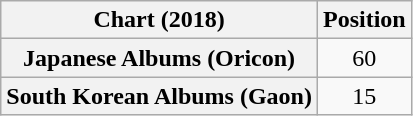<table class="wikitable sortable plainrowheaders" style="text-align:center;">
<tr>
<th>Chart (2018)</th>
<th>Position</th>
</tr>
<tr>
<th scope="row">Japanese Albums (Oricon)</th>
<td>60</td>
</tr>
<tr>
<th scope="row">South Korean Albums (Gaon)</th>
<td>15</td>
</tr>
</table>
